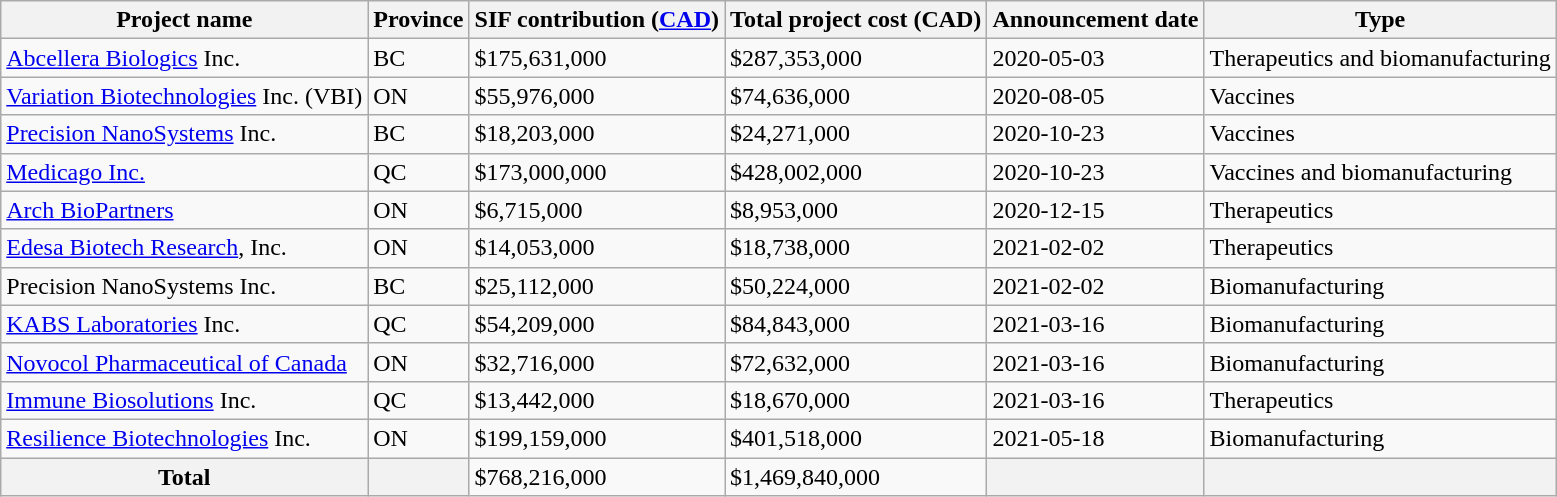<table class="wikitable sortable">
<tr>
<th>Project name</th>
<th>Province</th>
<th>SIF contribution (<a href='#'>CAD</a>)</th>
<th>Total project cost (CAD)</th>
<th>Announcement date</th>
<th>Type</th>
</tr>
<tr>
<td><a href='#'>Abcellera Biologics</a> Inc.</td>
<td>BC</td>
<td>$175,631,000</td>
<td>$287,353,000</td>
<td>2020-05-03</td>
<td>Therapeutics and biomanufacturing</td>
</tr>
<tr>
<td><a href='#'>Variation Biotechnologies</a> Inc. (VBI)</td>
<td>ON</td>
<td>$55,976,000</td>
<td>$74,636,000</td>
<td>2020-08-05</td>
<td>Vaccines</td>
</tr>
<tr>
<td><a href='#'>Precision NanoSystems</a> Inc.</td>
<td>BC</td>
<td>$18,203,000</td>
<td>$24,271,000</td>
<td>2020-10-23</td>
<td>Vaccines</td>
</tr>
<tr>
<td><a href='#'>Medicago Inc.</a></td>
<td>QC</td>
<td>$173,000,000</td>
<td>$428,002,000</td>
<td>2020-10-23</td>
<td>Vaccines and biomanufacturing</td>
</tr>
<tr>
<td><a href='#'>Arch BioPartners</a></td>
<td>ON</td>
<td>$6,715,000</td>
<td>$8,953,000</td>
<td>2020-12-15</td>
<td>Therapeutics</td>
</tr>
<tr>
<td><a href='#'>Edesa Biotech Research</a>, Inc.</td>
<td>ON</td>
<td>$14,053,000</td>
<td>$18,738,000</td>
<td>2021-02-02</td>
<td>Therapeutics</td>
</tr>
<tr>
<td>Precision NanoSystems Inc.</td>
<td>BC</td>
<td>$25,112,000</td>
<td>$50,224,000</td>
<td>2021-02-02</td>
<td>Biomanufacturing</td>
</tr>
<tr>
<td><a href='#'>KABS Laboratories</a> Inc.</td>
<td>QC</td>
<td>$54,209,000</td>
<td>$84,843,000</td>
<td>2021-03-16</td>
<td>Biomanufacturing</td>
</tr>
<tr>
<td><a href='#'>Novocol Pharmaceutical of Canada</a></td>
<td>ON</td>
<td>$32,716,000</td>
<td>$72,632,000</td>
<td>2021-03-16</td>
<td>Biomanufacturing</td>
</tr>
<tr>
<td><a href='#'>Immune Biosolutions</a> Inc.</td>
<td>QC</td>
<td>$13,442,000</td>
<td>$18,670,000</td>
<td>2021-03-16</td>
<td>Therapeutics</td>
</tr>
<tr>
<td><a href='#'>Resilience Biotechnologies</a> Inc.</td>
<td>ON</td>
<td>$199,159,000</td>
<td>$401,518,000</td>
<td>2021-05-18</td>
<td>Biomanufacturing</td>
</tr>
<tr>
<th>Total</th>
<th></th>
<td>$768,216,000</td>
<td>$1,469,840,000</td>
<th></th>
<th></th>
</tr>
</table>
